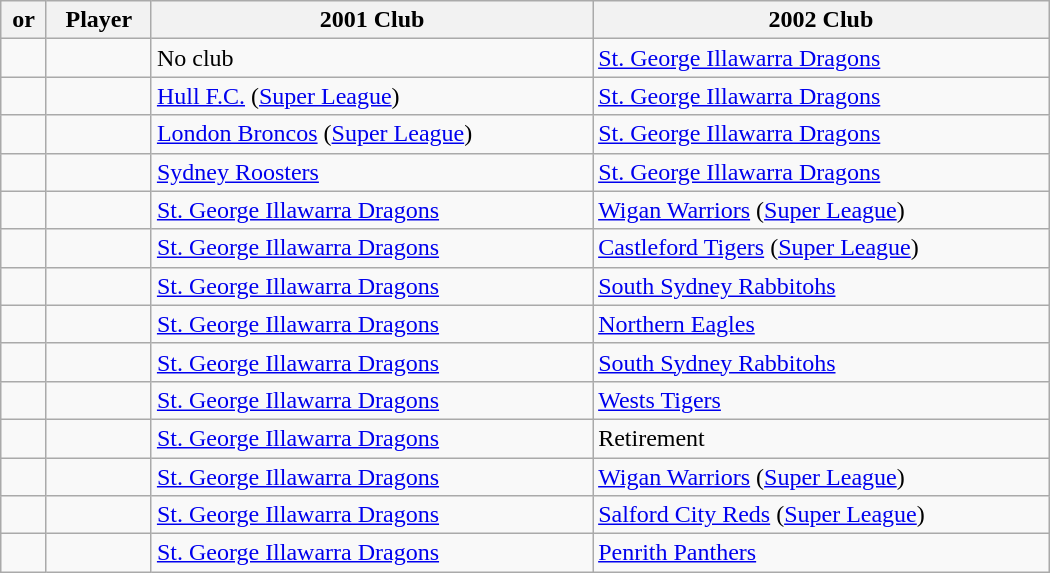<table class="wikitable sortable" style="width:700px;">
<tr>
<th> or </th>
<th>Player</th>
<th>2001 Club</th>
<th>2002 Club</th>
</tr>
<tr>
<td></td>
<td></td>
<td>No club</td>
<td> <a href='#'>St. George Illawarra Dragons</a></td>
</tr>
<tr>
<td></td>
<td></td>
<td> <a href='#'>Hull F.C.</a> (<a href='#'>Super League</a>)</td>
<td> <a href='#'>St. George Illawarra Dragons</a></td>
</tr>
<tr>
<td></td>
<td></td>
<td> <a href='#'>London Broncos</a> (<a href='#'>Super League</a>)</td>
<td> <a href='#'>St. George Illawarra Dragons</a></td>
</tr>
<tr>
<td></td>
<td></td>
<td> <a href='#'>Sydney Roosters</a></td>
<td> <a href='#'>St. George Illawarra Dragons</a></td>
</tr>
<tr>
<td></td>
<td></td>
<td> <a href='#'>St. George Illawarra Dragons</a></td>
<td> <a href='#'>Wigan Warriors</a> (<a href='#'>Super League</a>)</td>
</tr>
<tr>
<td></td>
<td></td>
<td> <a href='#'>St. George Illawarra Dragons</a></td>
<td> <a href='#'>Castleford Tigers</a> (<a href='#'>Super League</a>)</td>
</tr>
<tr>
<td></td>
<td></td>
<td> <a href='#'>St. George Illawarra Dragons</a></td>
<td> <a href='#'>South Sydney Rabbitohs</a></td>
</tr>
<tr>
<td></td>
<td></td>
<td> <a href='#'>St. George Illawarra Dragons</a></td>
<td> <a href='#'>Northern Eagles</a></td>
</tr>
<tr>
<td></td>
<td></td>
<td> <a href='#'>St. George Illawarra Dragons</a></td>
<td> <a href='#'>South Sydney Rabbitohs</a></td>
</tr>
<tr>
<td></td>
<td></td>
<td> <a href='#'>St. George Illawarra Dragons</a></td>
<td> <a href='#'>Wests Tigers</a></td>
</tr>
<tr>
<td></td>
<td></td>
<td> <a href='#'>St. George Illawarra Dragons</a></td>
<td>Retirement</td>
</tr>
<tr>
<td></td>
<td></td>
<td> <a href='#'>St. George Illawarra Dragons</a></td>
<td> <a href='#'>Wigan Warriors</a> (<a href='#'>Super League</a>)</td>
</tr>
<tr>
<td></td>
<td></td>
<td> <a href='#'>St. George Illawarra Dragons</a></td>
<td> <a href='#'>Salford City Reds</a> (<a href='#'>Super League</a>)</td>
</tr>
<tr>
<td></td>
<td></td>
<td> <a href='#'>St. George Illawarra Dragons</a></td>
<td> <a href='#'>Penrith Panthers</a></td>
</tr>
</table>
